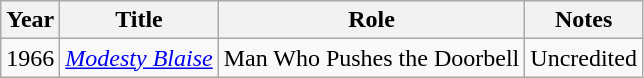<table class="wikitable">
<tr>
<th>Year</th>
<th>Title</th>
<th>Role</th>
<th>Notes</th>
</tr>
<tr>
<td>1966</td>
<td><em><a href='#'>Modesty Blaise</a></em></td>
<td>Man Who Pushes the Doorbell</td>
<td>Uncredited</td>
</tr>
</table>
